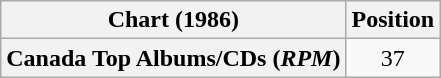<table class="wikitable plainrowheaders" style="text-align:center">
<tr>
<th scope="col">Chart (1986)</th>
<th scope="col">Position</th>
</tr>
<tr>
<th scope="row">Canada Top Albums/CDs (<em>RPM</em>)</th>
<td>37</td>
</tr>
</table>
